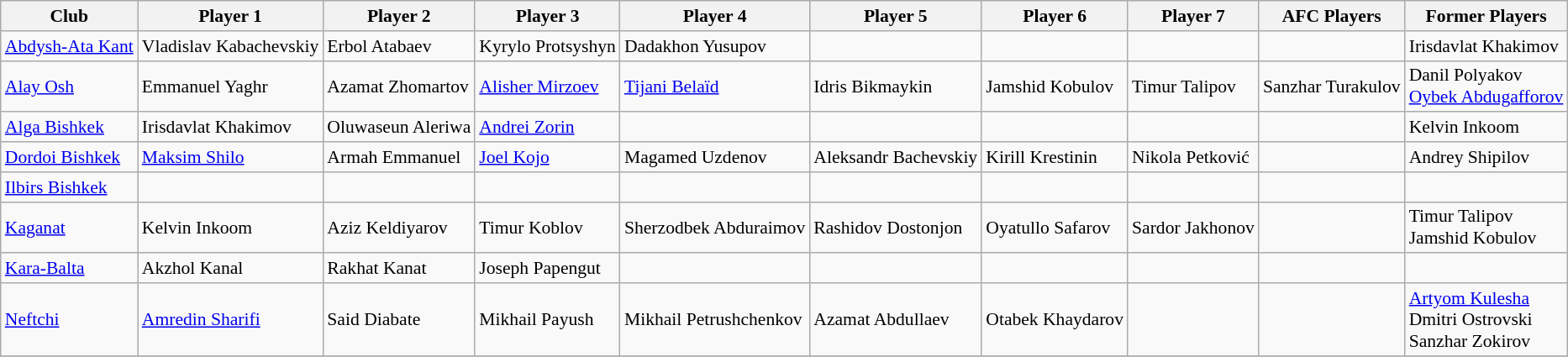<table class="wikitable" style="font-size:90%;">
<tr>
<th>Club</th>
<th>Player 1</th>
<th>Player 2</th>
<th>Player 3</th>
<th>Player 4</th>
<th>Player 5</th>
<th>Player 6</th>
<th>Player 7</th>
<th>AFC Players</th>
<th>Former Players</th>
</tr>
<tr>
<td><a href='#'>Abdysh-Ata Kant</a></td>
<td> Vladislav Kabachevskiy</td>
<td> Erbol Atabaev</td>
<td> Kyrylo Protsyshyn</td>
<td> Dadakhon Yusupov</td>
<td></td>
<td></td>
<td></td>
<td></td>
<td> Irisdavlat Khakimov</td>
</tr>
<tr>
<td><a href='#'>Alay Osh</a></td>
<td> Emmanuel Yaghr</td>
<td> Azamat Zhomartov</td>
<td> <a href='#'>Alisher Mirzoev</a></td>
<td> <a href='#'>Tijani Belaïd</a></td>
<td> Idris Bikmaykin</td>
<td> Jamshid Kobulov</td>
<td> Timur Talipov</td>
<td> Sanzhar Turakulov</td>
<td> Danil Polyakov <br>  <a href='#'>Oybek Abdugafforov</a></td>
</tr>
<tr>
<td><a href='#'>Alga Bishkek</a></td>
<td> Irisdavlat Khakimov</td>
<td> Oluwaseun Aleriwa</td>
<td> <a href='#'>Andrei Zorin</a></td>
<td></td>
<td></td>
<td></td>
<td></td>
<td></td>
<td> Kelvin Inkoom</td>
</tr>
<tr>
<td><a href='#'>Dordoi Bishkek</a></td>
<td> <a href='#'>Maksim Shilo</a></td>
<td> Armah Emmanuel</td>
<td> <a href='#'>Joel Kojo</a></td>
<td> Magamed Uzdenov</td>
<td> Aleksandr Bachevskiy</td>
<td> Kirill Krestinin</td>
<td> Nikola Petković</td>
<td></td>
<td> Andrey Shipilov</td>
</tr>
<tr>
<td><a href='#'>Ilbirs Bishkek</a></td>
<td></td>
<td></td>
<td></td>
<td></td>
<td></td>
<td></td>
<td></td>
<td></td>
</tr>
<tr>
<td><a href='#'>Kaganat</a></td>
<td> Kelvin Inkoom</td>
<td> Aziz Keldiyarov</td>
<td> Timur Koblov</td>
<td> Sherzodbek Abduraimov</td>
<td> Rashidov Dostonjon</td>
<td> Oyatullo Safarov</td>
<td> Sardor Jakhonov</td>
<td></td>
<td> Timur Talipov <br>  Jamshid Kobulov</td>
</tr>
<tr>
<td><a href='#'>Kara-Balta</a></td>
<td> Akzhol Kanal</td>
<td> Rakhat Kanat</td>
<td> Joseph Papengut</td>
<td></td>
<td></td>
<td></td>
<td></td>
<td></td>
</tr>
<tr>
<td><a href='#'>Neftchi</a></td>
<td> <a href='#'>Amredin Sharifi</a></td>
<td> Said Diabate</td>
<td> Mikhail Payush</td>
<td> Mikhail Petrushchenkov</td>
<td> Azamat Abdullaev</td>
<td> Otabek Khaydarov</td>
<td></td>
<td></td>
<td> <a href='#'>Artyom Kulesha</a> <br>  Dmitri Ostrovski <br>  Sanzhar Zokirov</td>
</tr>
<tr>
</tr>
</table>
